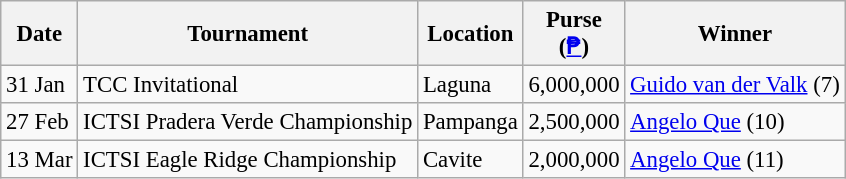<table class="wikitable" style="font-size:95%">
<tr>
<th>Date</th>
<th>Tournament</th>
<th>Location</th>
<th>Purse<br>(<a href='#'>₱</a>)</th>
<th>Winner</th>
</tr>
<tr>
<td>31 Jan</td>
<td>TCC Invitational</td>
<td>Laguna</td>
<td align=right>6,000,000</td>
<td> <a href='#'>Guido van der Valk</a> (7)</td>
</tr>
<tr>
<td>27 Feb</td>
<td>ICTSI Pradera Verde Championship</td>
<td>Pampanga</td>
<td align=right>2,500,000</td>
<td> <a href='#'>Angelo Que</a> (10)</td>
</tr>
<tr>
<td>13 Mar</td>
<td>ICTSI Eagle Ridge Championship</td>
<td>Cavite</td>
<td align=right>2,000,000</td>
<td> <a href='#'>Angelo Que</a> (11)</td>
</tr>
</table>
